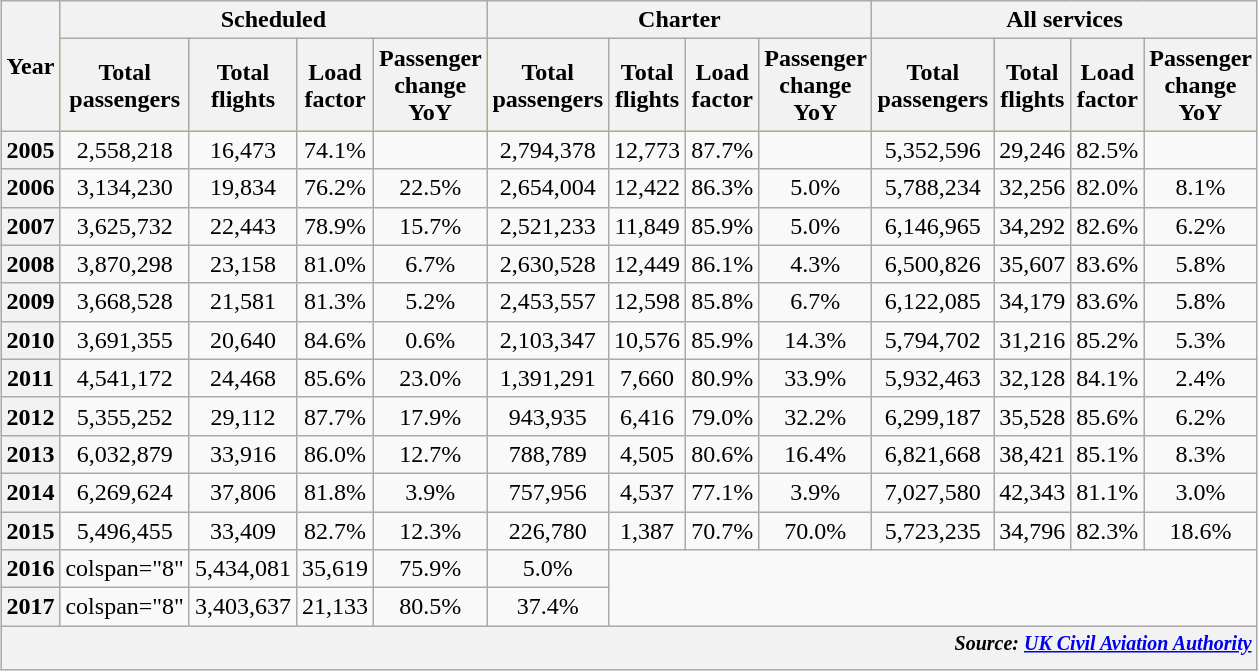<table class="wikitable" style="text-align:center; width:400px; margin:auto;">
<tr>
<th rowspan=2>Year</th>
<th colspan=4>Scheduled</th>
<th colspan=4>Charter</th>
<th colspan=4>All services</th>
</tr>
<tr style="background:gold;">
<th style="width:75px">Total passengers</th>
<th>Total flights</th>
<th>Load factor</th>
<th>Passenger change YoY</th>
<th>Total passengers</th>
<th>Total flights</th>
<th>Load factor</th>
<th>Passenger change YoY</th>
<th>Total passengers</th>
<th>Total flights</th>
<th>Load factor</th>
<th>Passenger change YoY</th>
</tr>
<tr>
<th>2005</th>
<td>2,558,218</td>
<td>16,473</td>
<td>74.1%</td>
<td></td>
<td>2,794,378</td>
<td>12,773</td>
<td>87.7%</td>
<td></td>
<td>5,352,596</td>
<td>29,246</td>
<td>82.5%</td>
<td></td>
</tr>
<tr>
<th>2006</th>
<td>3,134,230</td>
<td>19,834</td>
<td>76.2%</td>
<td>22.5%</td>
<td>2,654,004</td>
<td>12,422</td>
<td>86.3%</td>
<td>5.0%</td>
<td>5,788,234</td>
<td>32,256</td>
<td>82.0%</td>
<td>8.1%</td>
</tr>
<tr>
<th>2007</th>
<td>3,625,732</td>
<td>22,443</td>
<td>78.9%</td>
<td>15.7%</td>
<td>2,521,233</td>
<td>11,849</td>
<td>85.9%</td>
<td>5.0%</td>
<td>6,146,965</td>
<td>34,292</td>
<td>82.6%</td>
<td>6.2%</td>
</tr>
<tr>
<th>2008</th>
<td>3,870,298</td>
<td>23,158</td>
<td>81.0%</td>
<td>6.7%</td>
<td>2,630,528</td>
<td>12,449</td>
<td>86.1%</td>
<td>4.3%</td>
<td>6,500,826</td>
<td>35,607</td>
<td>83.6%</td>
<td>5.8%</td>
</tr>
<tr>
<th>2009</th>
<td>3,668,528</td>
<td>21,581</td>
<td>81.3%</td>
<td>5.2%</td>
<td>2,453,557</td>
<td>12,598</td>
<td>85.8%</td>
<td>6.7%</td>
<td>6,122,085</td>
<td>34,179</td>
<td>83.6%</td>
<td>5.8%</td>
</tr>
<tr>
<th>2010</th>
<td>3,691,355</td>
<td>20,640</td>
<td>84.6%</td>
<td>0.6%</td>
<td>2,103,347</td>
<td>10,576</td>
<td>85.9%</td>
<td>14.3%</td>
<td>5,794,702</td>
<td>31,216</td>
<td>85.2%</td>
<td>5.3%</td>
</tr>
<tr>
<th>2011</th>
<td>4,541,172</td>
<td>24,468</td>
<td>85.6%</td>
<td>23.0%</td>
<td>1,391,291</td>
<td>7,660</td>
<td>80.9%</td>
<td>33.9%</td>
<td>5,932,463</td>
<td>32,128</td>
<td>84.1%</td>
<td>2.4%</td>
</tr>
<tr>
<th>2012</th>
<td>5,355,252</td>
<td>29,112</td>
<td>87.7%</td>
<td>17.9%</td>
<td>943,935</td>
<td>6,416</td>
<td>79.0%</td>
<td>32.2%</td>
<td>6,299,187</td>
<td>35,528</td>
<td>85.6%</td>
<td>6.2%</td>
</tr>
<tr>
<th>2013</th>
<td>6,032,879</td>
<td>33,916</td>
<td>86.0%</td>
<td>12.7%</td>
<td>788,789</td>
<td>4,505</td>
<td>80.6%</td>
<td>16.4%</td>
<td>6,821,668</td>
<td>38,421</td>
<td>85.1%</td>
<td>8.3%</td>
</tr>
<tr>
<th>2014</th>
<td>6,269,624</td>
<td>37,806</td>
<td>81.8%</td>
<td>3.9%</td>
<td>757,956</td>
<td>4,537</td>
<td>77.1%</td>
<td>3.9%</td>
<td>7,027,580</td>
<td>42,343</td>
<td>81.1%</td>
<td>3.0%</td>
</tr>
<tr>
<th>2015</th>
<td>5,496,455</td>
<td>33,409</td>
<td>82.7%</td>
<td>12.3%</td>
<td>226,780</td>
<td>1,387</td>
<td>70.7%</td>
<td>70.0%</td>
<td>5,723,235</td>
<td>34,796</td>
<td>82.3%</td>
<td>18.6%</td>
</tr>
<tr>
<th>2016</th>
<td>colspan="8" </td>
<td>5,434,081</td>
<td>35,619</td>
<td>75.9%</td>
<td>5.0%</td>
</tr>
<tr>
<th>2017</th>
<td>colspan="8" </td>
<td>3,403,637</td>
<td>21,133</td>
<td>80.5%</td>
<td>37.4%</td>
</tr>
<tr>
<th colspan="13" style="text-align:right;"><sup><em>Source: <a href='#'>UK Civil Aviation Authority</a></em></sup></th>
</tr>
</table>
